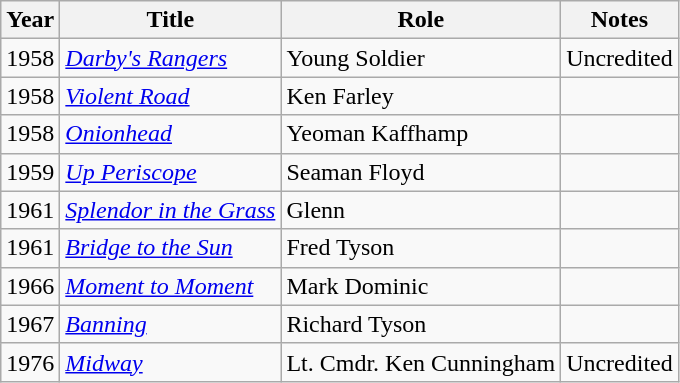<table class="wikitable">
<tr>
<th>Year</th>
<th>Title</th>
<th>Role</th>
<th>Notes</th>
</tr>
<tr>
<td>1958</td>
<td><em><a href='#'>Darby's Rangers</a></em></td>
<td>Young Soldier</td>
<td>Uncredited</td>
</tr>
<tr>
<td>1958</td>
<td><em><a href='#'>Violent Road</a></em></td>
<td>Ken Farley</td>
<td></td>
</tr>
<tr>
<td>1958</td>
<td><em><a href='#'>Onionhead</a></em></td>
<td>Yeoman Kaffhamp</td>
<td></td>
</tr>
<tr>
<td>1959</td>
<td><em><a href='#'>Up Periscope</a></em></td>
<td>Seaman Floyd</td>
<td></td>
</tr>
<tr>
<td>1961</td>
<td><em><a href='#'>Splendor in the Grass</a></em></td>
<td>Glenn</td>
<td></td>
</tr>
<tr>
<td>1961</td>
<td><em><a href='#'>Bridge to the Sun</a></em></td>
<td>Fred Tyson</td>
<td></td>
</tr>
<tr>
<td>1966</td>
<td><em><a href='#'>Moment to Moment</a></em></td>
<td>Mark Dominic</td>
<td></td>
</tr>
<tr>
<td>1967</td>
<td><em><a href='#'>Banning</a></em></td>
<td>Richard Tyson</td>
<td></td>
</tr>
<tr>
<td>1976</td>
<td><em><a href='#'>Midway</a></em></td>
<td>Lt. Cmdr. Ken Cunningham</td>
<td>Uncredited</td>
</tr>
</table>
